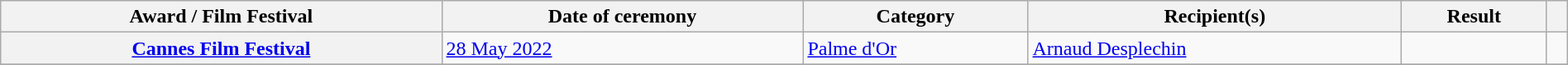<table class="wikitable sortable plainrowheaders" style="width: 100%;">
<tr>
<th scope="col">Award / Film Festival</th>
<th scope="col">Date of ceremony</th>
<th scope="col">Category</th>
<th scope="col">Recipient(s)</th>
<th scope="col">Result</th>
<th scope="col" class="unsortable"></th>
</tr>
<tr>
<th scope="row"><a href='#'>Cannes Film Festival</a></th>
<td><a href='#'>28 May 2022</a></td>
<td><a href='#'>Palme d'Or</a></td>
<td><a href='#'>Arnaud Desplechin</a></td>
<td></td>
<td></td>
</tr>
<tr>
</tr>
</table>
